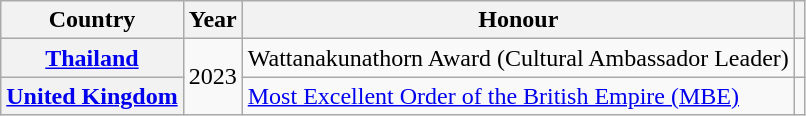<table class="wikitable plainrowheaders sortable" style="margin-right: 0;">
<tr>
<th scope="col">Country</th>
<th scope="col">Year</th>
<th scope="col">Honour</th>
<th scope="col" class="unsortable"></th>
</tr>
<tr>
<th scope="row"><a href='#'>Thailand</a></th>
<td rowspan="2" style="text-align:center;">2023</td>
<td>Wattanakunathorn Award (Cultural Ambassador Leader)</td>
<td style="text-align:center;"></td>
</tr>
<tr>
<th scope="row"><a href='#'>United Kingdom</a></th>
<td><a href='#'>Most Excellent Order of the British Empire (MBE)</a></td>
<td style="text-align:center;"></td>
</tr>
</table>
